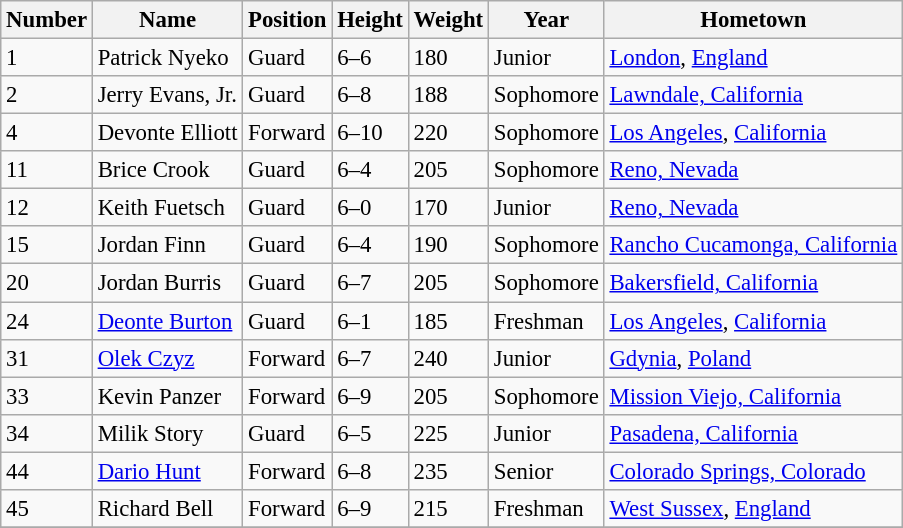<table class="wikitable" style="font-size: 95%;">
<tr>
<th>Number</th>
<th>Name</th>
<th>Position</th>
<th>Height</th>
<th>Weight</th>
<th>Year</th>
<th>Hometown</th>
</tr>
<tr>
<td>1</td>
<td>Patrick Nyeko</td>
<td>Guard</td>
<td>6–6</td>
<td>180</td>
<td>Junior</td>
<td><a href='#'>London</a>, <a href='#'>England</a></td>
</tr>
<tr>
<td>2</td>
<td>Jerry Evans, Jr.</td>
<td>Guard</td>
<td>6–8</td>
<td>188</td>
<td>Sophomore</td>
<td><a href='#'>Lawndale, California</a></td>
</tr>
<tr>
<td>4</td>
<td>Devonte Elliott</td>
<td>Forward</td>
<td>6–10</td>
<td>220</td>
<td>Sophomore</td>
<td><a href='#'>Los Angeles</a>, <a href='#'>California</a></td>
</tr>
<tr>
<td>11</td>
<td>Brice Crook</td>
<td>Guard</td>
<td>6–4</td>
<td>205</td>
<td>Sophomore</td>
<td><a href='#'>Reno, Nevada</a></td>
</tr>
<tr>
<td>12</td>
<td>Keith Fuetsch</td>
<td>Guard</td>
<td>6–0</td>
<td>170</td>
<td>Junior</td>
<td><a href='#'>Reno, Nevada</a></td>
</tr>
<tr>
<td>15</td>
<td>Jordan Finn</td>
<td>Guard</td>
<td>6–4</td>
<td>190</td>
<td>Sophomore</td>
<td><a href='#'>Rancho Cucamonga, California</a></td>
</tr>
<tr>
<td>20</td>
<td>Jordan Burris</td>
<td>Guard</td>
<td>6–7</td>
<td>205</td>
<td>Sophomore</td>
<td><a href='#'>Bakersfield, California</a></td>
</tr>
<tr>
<td>24</td>
<td><a href='#'>Deonte Burton</a></td>
<td>Guard</td>
<td>6–1</td>
<td>185</td>
<td>Freshman</td>
<td><a href='#'>Los Angeles</a>, <a href='#'>California</a></td>
</tr>
<tr>
<td>31</td>
<td><a href='#'>Olek Czyz</a></td>
<td>Forward</td>
<td>6–7</td>
<td>240</td>
<td>Junior</td>
<td><a href='#'>Gdynia</a>, <a href='#'>Poland</a></td>
</tr>
<tr>
<td>33</td>
<td>Kevin Panzer</td>
<td>Forward</td>
<td>6–9</td>
<td>205</td>
<td>Sophomore</td>
<td><a href='#'>Mission Viejo, California</a></td>
</tr>
<tr>
<td>34</td>
<td>Milik Story</td>
<td>Guard</td>
<td>6–5</td>
<td>225</td>
<td>Junior</td>
<td><a href='#'>Pasadena, California</a></td>
</tr>
<tr>
<td>44</td>
<td><a href='#'>Dario Hunt</a></td>
<td>Forward</td>
<td>6–8</td>
<td>235</td>
<td>Senior</td>
<td><a href='#'>Colorado Springs, Colorado</a></td>
</tr>
<tr>
<td>45</td>
<td>Richard Bell</td>
<td>Forward</td>
<td>6–9</td>
<td>215</td>
<td>Freshman</td>
<td><a href='#'>West Sussex</a>, <a href='#'>England</a></td>
</tr>
<tr>
</tr>
</table>
